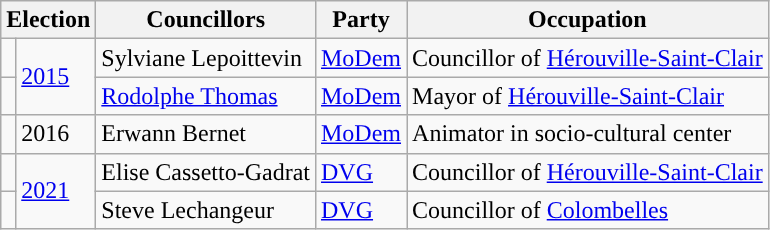<table class="wikitable">
<tr>
<th colspan="2">Election</th>
<th>Councillors</th>
<th>Party</th>
<th>Occupation</th>
</tr>
<tr>
<td style="background-color: "></td>
<td rowspan="2"><a href='#'>2015</a></td>
<td>Sylviane Lepoittevin</td>
<td><a href='#'>MoDem</a></td>
<td>Councillor of <a href='#'>Hérouville-Saint-Clair</a></td>
</tr>
<tr>
<td style="background-color: "></td>
<td><a href='#'>Rodolphe Thomas</a></td>
<td><a href='#'>MoDem</a></td>
<td>Mayor of <a href='#'>Hérouville-Saint-Clair</a></td>
</tr>
<tr>
<td style="background-color: "></td>
<td>2016</td>
<td>Erwann Bernet</td>
<td><a href='#'>MoDem</a></td>
<td>Animator in socio-cultural center</td>
</tr>
<tr>
<td style="background-color: "></td>
<td rowspan="2"><a href='#'>2021</a></td>
<td>Elise Cassetto-Gadrat</td>
<td><a href='#'>DVG</a></td>
<td>Councillor of <a href='#'>Hérouville-Saint-Clair</a></td>
</tr>
<tr>
<td style="background-color: "></td>
<td>Steve Lechangeur</td>
<td><a href='#'>DVG</a></td>
<td>Councillor of <a href='#'>Colombelles</a></td>
</tr>
</table>
